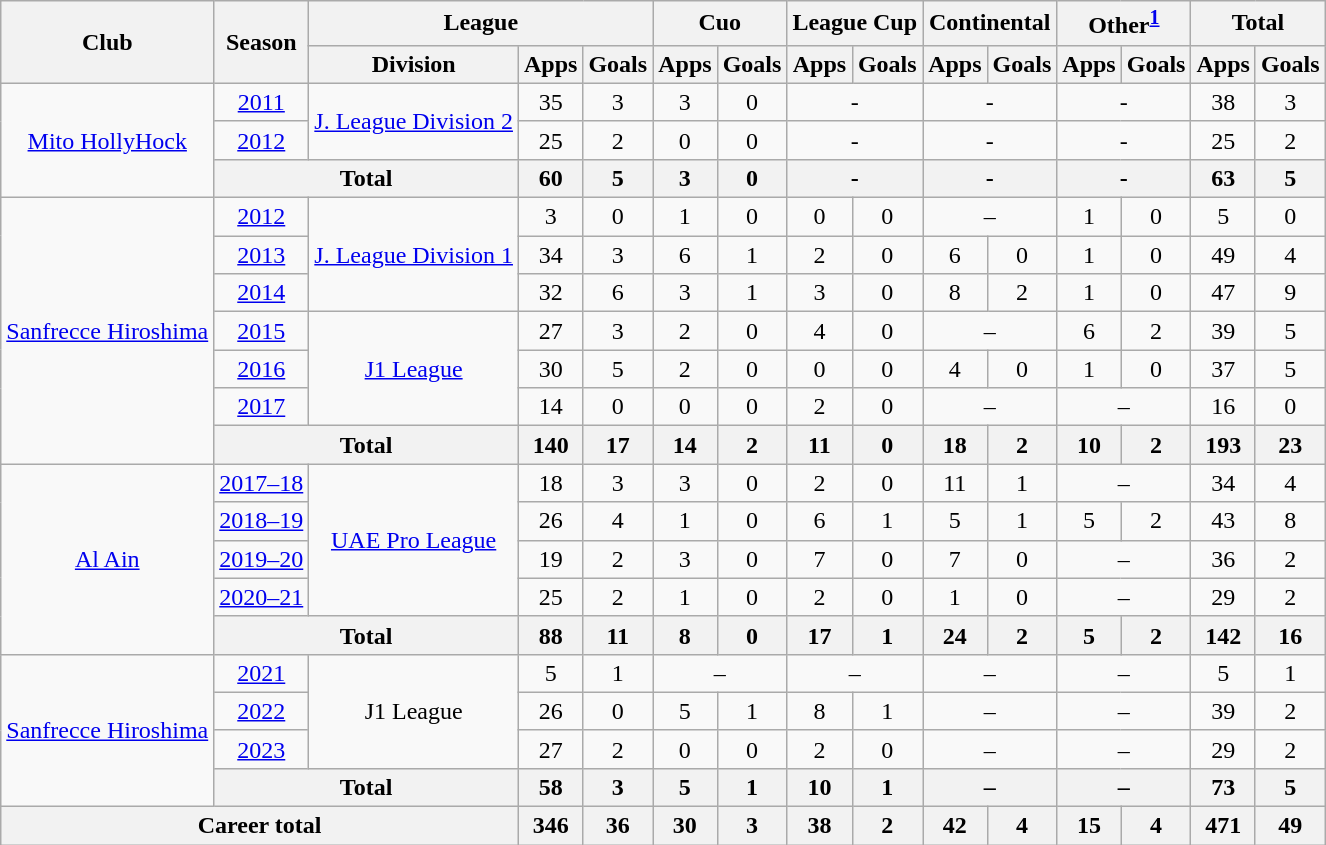<table class="wikitable" style="text-align:center;">
<tr>
<th rowspan="2">Club</th>
<th rowspan="2">Season</th>
<th colspan="3">League</th>
<th colspan="2">Cuo</th>
<th colspan="2">League Cup</th>
<th colspan="2">Continental</th>
<th colspan="2">Other<sup><a href='#'>1</a></sup></th>
<th colspan="2">Total</th>
</tr>
<tr>
<th>Division</th>
<th>Apps</th>
<th>Goals</th>
<th>Apps</th>
<th>Goals</th>
<th>Apps</th>
<th>Goals</th>
<th>Apps</th>
<th>Goals</th>
<th>Apps</th>
<th>Goals</th>
<th>Apps</th>
<th>Goals</th>
</tr>
<tr>
<td rowspan="3"><a href='#'>Mito HollyHock</a></td>
<td><a href='#'>2011</a></td>
<td rowspan="2"><a href='#'>J. League Division 2</a></td>
<td>35</td>
<td>3</td>
<td>3</td>
<td>0</td>
<td colspan="2">-</td>
<td colspan="2">-</td>
<td colspan="2">-</td>
<td>38</td>
<td>3</td>
</tr>
<tr>
<td><a href='#'>2012</a></td>
<td>25</td>
<td>2</td>
<td>0</td>
<td>0</td>
<td colspan="2">-</td>
<td colspan="2">-</td>
<td colspan="2">-</td>
<td>25</td>
<td>2</td>
</tr>
<tr>
<th colspan="2">Total</th>
<th>60</th>
<th>5</th>
<th>3</th>
<th>0</th>
<th colspan="2">-</th>
<th colspan="2">-</th>
<th colspan="2">-</th>
<th>63</th>
<th>5</th>
</tr>
<tr>
<td rowspan="7"><a href='#'>Sanfrecce Hiroshima</a></td>
<td><a href='#'>2012</a></td>
<td rowspan="3"><a href='#'>J. League Division 1</a></td>
<td>3</td>
<td>0</td>
<td>1</td>
<td>0</td>
<td>0</td>
<td>0</td>
<td colspan="2">–</td>
<td>1</td>
<td>0</td>
<td>5</td>
<td>0</td>
</tr>
<tr>
<td><a href='#'>2013</a></td>
<td>34</td>
<td>3</td>
<td>6</td>
<td>1</td>
<td>2</td>
<td>0</td>
<td>6</td>
<td>0</td>
<td>1</td>
<td>0</td>
<td>49</td>
<td>4</td>
</tr>
<tr>
<td><a href='#'>2014</a></td>
<td>32</td>
<td>6</td>
<td>3</td>
<td>1</td>
<td>3</td>
<td>0</td>
<td>8</td>
<td>2</td>
<td>1</td>
<td>0</td>
<td>47</td>
<td>9</td>
</tr>
<tr>
<td><a href='#'>2015</a></td>
<td rowspan="3"><a href='#'>J1 League</a></td>
<td>27</td>
<td>3</td>
<td>2</td>
<td>0</td>
<td>4</td>
<td>0</td>
<td colspan="2">–</td>
<td>6</td>
<td>2</td>
<td>39</td>
<td>5</td>
</tr>
<tr>
<td><a href='#'>2016</a></td>
<td>30</td>
<td>5</td>
<td>2</td>
<td>0</td>
<td>0</td>
<td>0</td>
<td>4</td>
<td>0</td>
<td>1</td>
<td>0</td>
<td>37</td>
<td>5</td>
</tr>
<tr>
<td><a href='#'>2017</a></td>
<td>14</td>
<td>0</td>
<td>0</td>
<td>0</td>
<td>2</td>
<td>0</td>
<td colspan="2">–</td>
<td colspan="2">–</td>
<td>16</td>
<td>0</td>
</tr>
<tr>
<th colspan="2">Total</th>
<th>140</th>
<th>17</th>
<th>14</th>
<th>2</th>
<th>11</th>
<th>0</th>
<th>18</th>
<th>2</th>
<th>10</th>
<th>2</th>
<th>193</th>
<th>23</th>
</tr>
<tr>
<td rowspan="5"><a href='#'>Al Ain</a></td>
<td><a href='#'>2017–18</a></td>
<td rowspan="4"><a href='#'>UAE Pro League</a></td>
<td>18</td>
<td>3</td>
<td>3</td>
<td>0</td>
<td>2</td>
<td>0</td>
<td>11</td>
<td>1</td>
<td colspan="2">–</td>
<td>34</td>
<td>4</td>
</tr>
<tr>
<td><a href='#'>2018–19</a></td>
<td>26</td>
<td>4</td>
<td>1</td>
<td>0</td>
<td>6</td>
<td>1</td>
<td>5</td>
<td>1</td>
<td>5</td>
<td>2</td>
<td>43</td>
<td>8</td>
</tr>
<tr>
<td><a href='#'>2019–20</a></td>
<td>19</td>
<td>2</td>
<td>3</td>
<td>0</td>
<td>7</td>
<td>0</td>
<td>7</td>
<td>0</td>
<td colspan="2">–</td>
<td>36</td>
<td>2</td>
</tr>
<tr>
<td><a href='#'>2020–21</a></td>
<td>25</td>
<td>2</td>
<td>1</td>
<td>0</td>
<td>2</td>
<td>0</td>
<td>1</td>
<td>0</td>
<td colspan="2">–</td>
<td>29</td>
<td>2</td>
</tr>
<tr>
<th colspan="2">Total</th>
<th>88</th>
<th>11</th>
<th>8</th>
<th>0</th>
<th>17</th>
<th>1</th>
<th>24</th>
<th>2</th>
<th>5</th>
<th>2</th>
<th>142</th>
<th>16</th>
</tr>
<tr>
<td rowspan="4"><a href='#'>Sanfrecce Hiroshima</a></td>
<td><a href='#'>2021</a></td>
<td rowspan="3">J1 League</td>
<td>5</td>
<td>1</td>
<td colspan="2">–</td>
<td colspan="2">–</td>
<td colspan="2">–</td>
<td colspan="2">–</td>
<td>5</td>
<td>1</td>
</tr>
<tr>
<td><a href='#'>2022</a></td>
<td>26</td>
<td>0</td>
<td>5</td>
<td>1</td>
<td>8</td>
<td>1</td>
<td colspan="2">–</td>
<td colspan="2">–</td>
<td>39</td>
<td>2</td>
</tr>
<tr>
<td><a href='#'>2023</a></td>
<td>27</td>
<td>2</td>
<td>0</td>
<td>0</td>
<td>2</td>
<td>0</td>
<td colspan="2">–</td>
<td colspan="2">–</td>
<td>29</td>
<td>2</td>
</tr>
<tr>
<th colspan="2">Total</th>
<th>58</th>
<th>3</th>
<th>5</th>
<th>1</th>
<th>10</th>
<th>1</th>
<th colspan="2">–</th>
<th colspan="2">–</th>
<th>73</th>
<th>5</th>
</tr>
<tr>
<th colspan="3">Career total</th>
<th>346</th>
<th>36</th>
<th>30</th>
<th>3</th>
<th>38</th>
<th>2</th>
<th>42</th>
<th>4</th>
<th>15</th>
<th>4</th>
<th>471</th>
<th>49</th>
</tr>
</table>
